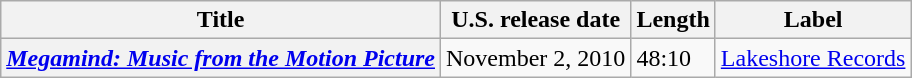<table class="wikitable plainrowheaders">
<tr>
<th scope="col">Title</th>
<th scope="col">U.S. release date</th>
<th scope="col">Length</th>
<th scope="col">Label</th>
</tr>
<tr>
<th scope="row"><em><a href='#'>Megamind: Music from the Motion Picture</a></em></th>
<td>November 2, 2010</td>
<td>48:10</td>
<td><a href='#'>Lakeshore Records</a></td>
</tr>
</table>
